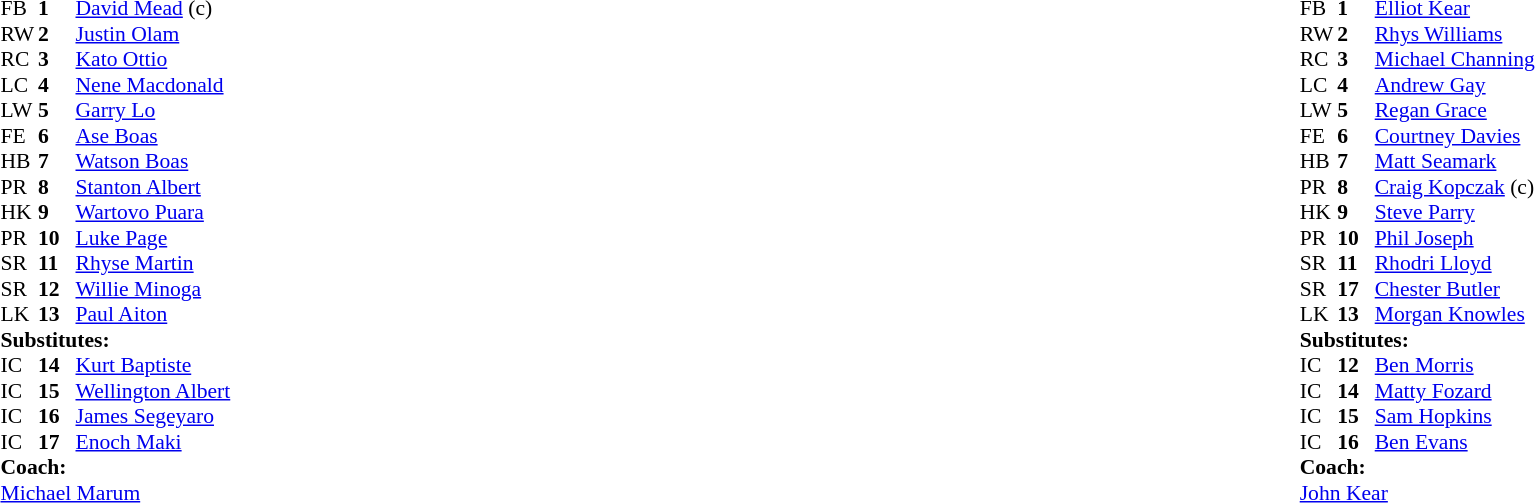<table width="100%" class="mw-collapsible mw-collapsed">
<tr>
<td valign="top" width="50%"><br><table cellspacing="0" cellpadding="0" style="font-size: 90%">
<tr>
<th width="25"></th>
<th width="25"></th>
</tr>
<tr>
<td>FB</td>
<td><strong>1</strong></td>
<td> <a href='#'>David Mead</a> (c)</td>
</tr>
<tr>
<td>RW</td>
<td><strong>2</strong></td>
<td> <a href='#'>Justin Olam</a></td>
</tr>
<tr>
<td>RC</td>
<td><strong>3</strong></td>
<td> <a href='#'>Kato Ottio</a></td>
</tr>
<tr>
<td>LC</td>
<td><strong>4</strong></td>
<td> <a href='#'>Nene Macdonald</a></td>
</tr>
<tr>
<td>LW</td>
<td><strong>5</strong></td>
<td> <a href='#'>Garry Lo</a></td>
</tr>
<tr>
<td>FE</td>
<td><strong>6</strong></td>
<td> <a href='#'>Ase Boas</a></td>
</tr>
<tr>
<td>HB</td>
<td><strong>7</strong></td>
<td> <a href='#'>Watson Boas</a></td>
</tr>
<tr>
<td>PR</td>
<td><strong>8</strong></td>
<td> <a href='#'>Stanton Albert</a></td>
</tr>
<tr>
<td>HK</td>
<td><strong>9</strong></td>
<td> <a href='#'>Wartovo Puara</a></td>
</tr>
<tr>
<td>PR</td>
<td><strong>10</strong></td>
<td> <a href='#'>Luke Page</a></td>
</tr>
<tr>
<td>SR</td>
<td><strong>11</strong></td>
<td> <a href='#'>Rhyse Martin</a></td>
</tr>
<tr>
<td>SR</td>
<td><strong>12</strong></td>
<td> <a href='#'>Willie Minoga</a></td>
</tr>
<tr>
<td>LK</td>
<td><strong>13</strong></td>
<td> <a href='#'>Paul Aiton</a></td>
</tr>
<tr>
<td colspan="3"><strong>Substitutes:</strong></td>
</tr>
<tr>
<td>IC</td>
<td><strong>14</strong></td>
<td> <a href='#'>Kurt Baptiste</a></td>
</tr>
<tr>
<td>IC</td>
<td><strong>15</strong></td>
<td> <a href='#'>Wellington Albert</a></td>
</tr>
<tr>
<td>IC</td>
<td><strong>16</strong></td>
<td> <a href='#'>James Segeyaro</a></td>
</tr>
<tr>
<td>IC</td>
<td><strong>17</strong></td>
<td> <a href='#'>Enoch Maki</a></td>
</tr>
<tr>
<td colspan="3"><strong>Coach:</strong></td>
</tr>
<tr>
<td colspan="4"><a href='#'>Michael Marum</a></td>
</tr>
</table>
</td>
<td valign="top" width="50%"><br><table cellspacing="0" cellpadding="0" align="center" style="font-size: 90%">
<tr>
<th width="25"></th>
<th width="25"></th>
</tr>
<tr>
<td>FB</td>
<td><strong>1</strong></td>
<td> <a href='#'>Elliot Kear</a></td>
</tr>
<tr>
<td>RW</td>
<td><strong>2</strong></td>
<td> <a href='#'>Rhys Williams</a></td>
</tr>
<tr>
<td>RC</td>
<td><strong>3</strong></td>
<td> <a href='#'>Michael Channing</a></td>
</tr>
<tr>
<td>LC</td>
<td><strong>4</strong></td>
<td> <a href='#'>Andrew Gay</a></td>
</tr>
<tr>
<td>LW</td>
<td><strong>5</strong></td>
<td> <a href='#'>Regan Grace</a></td>
</tr>
<tr>
<td>FE</td>
<td><strong>6</strong></td>
<td> <a href='#'>Courtney Davies</a></td>
</tr>
<tr>
<td>HB</td>
<td><strong>7</strong></td>
<td> <a href='#'>Matt Seamark</a></td>
</tr>
<tr>
<td>PR</td>
<td><strong>8</strong></td>
<td> <a href='#'>Craig Kopczak</a> (c)</td>
</tr>
<tr>
<td>HK</td>
<td><strong>9</strong></td>
<td> <a href='#'>Steve Parry</a></td>
</tr>
<tr>
<td>PR</td>
<td><strong>10</strong></td>
<td> <a href='#'>Phil Joseph</a></td>
</tr>
<tr>
<td>SR</td>
<td><strong>11</strong></td>
<td> <a href='#'>Rhodri Lloyd</a></td>
</tr>
<tr>
<td>SR</td>
<td><strong>17</strong></td>
<td> <a href='#'>Chester Butler</a></td>
</tr>
<tr>
<td>LK</td>
<td><strong>13</strong></td>
<td> <a href='#'>Morgan Knowles</a></td>
</tr>
<tr>
<td colspan="3"><strong>Substitutes:</strong></td>
</tr>
<tr>
<td>IC</td>
<td><strong>12</strong></td>
<td> <a href='#'>Ben Morris</a></td>
</tr>
<tr>
<td>IC</td>
<td><strong>14</strong></td>
<td> <a href='#'>Matty Fozard</a></td>
</tr>
<tr>
<td>IC</td>
<td><strong>15</strong></td>
<td> <a href='#'>Sam Hopkins</a></td>
</tr>
<tr>
<td>IC</td>
<td><strong>16</strong></td>
<td> <a href='#'>Ben Evans</a></td>
</tr>
<tr>
<td colspan="3"><strong>Coach:</strong></td>
</tr>
<tr>
<td colspan="4"><a href='#'>John Kear</a></td>
</tr>
</table>
</td>
</tr>
</table>
